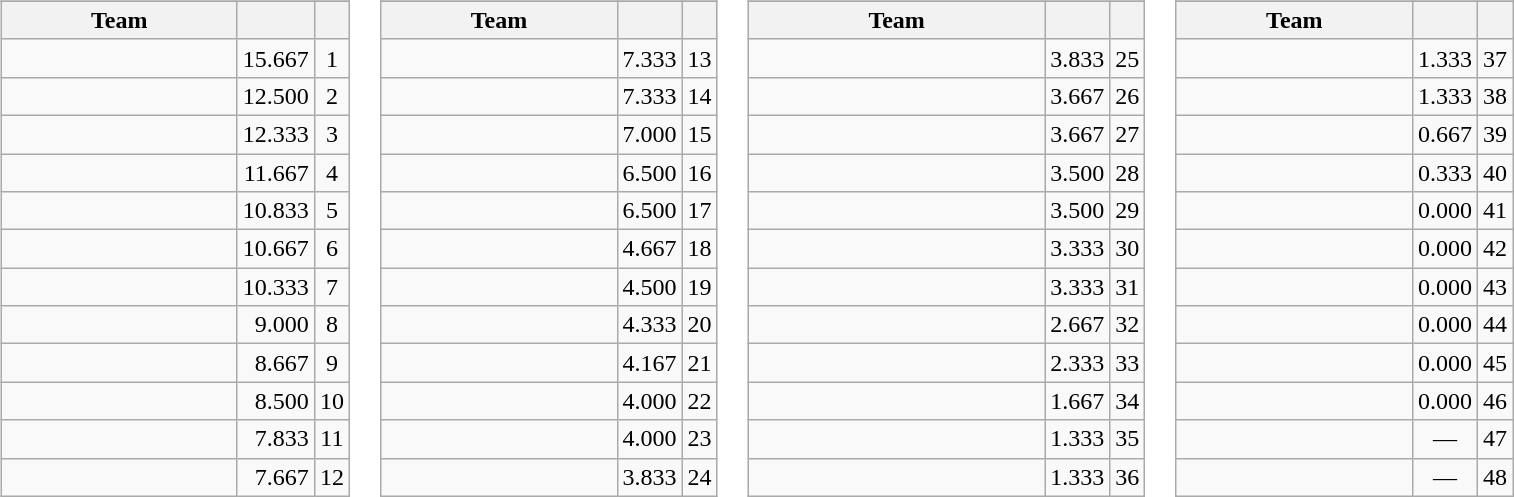<table>
<tr>
</tr>
<tr valign=top>
<td><br><table class="wikitable">
<tr>
</tr>
<tr>
<th width=150>Team</th>
<th></th>
<th></th>
</tr>
<tr>
<td><strong></strong></td>
<td align=right>15.667</td>
<td align=center>1</td>
</tr>
<tr>
<td><strong></strong></td>
<td align=right>12.500</td>
<td align=center>2</td>
</tr>
<tr>
<td><strong></strong></td>
<td align=right>12.333</td>
<td align=center>3</td>
</tr>
<tr>
<td></td>
<td align=right>11.667</td>
<td align=center>4</td>
</tr>
<tr>
<td></td>
<td align=right>10.833</td>
<td align=center>5</td>
</tr>
<tr>
<td><strong></strong></td>
<td align=right>10.667</td>
<td align=center>6</td>
</tr>
<tr>
<td><strong></strong></td>
<td align=right>10.333</td>
<td align=center>7</td>
</tr>
<tr>
<td></td>
<td align=right>9.000</td>
<td align=center>8</td>
</tr>
<tr>
<td></td>
<td align=right>8.667</td>
<td align=center>9</td>
</tr>
<tr>
<td><strong></strong></td>
<td align=right>8.500</td>
<td align=center>10</td>
</tr>
<tr>
<td></td>
<td align=right>7.833</td>
<td align=center>11</td>
</tr>
<tr>
<td></td>
<td align=right>7.667</td>
<td align=center>12</td>
</tr>
</table>
</td>
<td><br><table class="wikitable">
<tr>
</tr>
<tr>
<th width=150>Team</th>
<th></th>
<th></th>
</tr>
<tr>
<td></td>
<td align=right>7.333</td>
<td align=center>13</td>
</tr>
<tr>
<td></td>
<td align=right>7.333</td>
<td align=center>14</td>
</tr>
<tr>
<td><strong></strong></td>
<td align=right>7.000</td>
<td align=center>15</td>
</tr>
<tr>
<td></td>
<td align=right>6.500</td>
<td align=center>16</td>
</tr>
<tr>
<td></td>
<td align=right>6.500</td>
<td align=center>17</td>
</tr>
<tr>
<td></td>
<td align=right>4.667</td>
<td align=center>18</td>
</tr>
<tr>
<td></td>
<td align=right>4.500</td>
<td align=center>19</td>
</tr>
<tr>
<td></td>
<td align=right>4.333</td>
<td align=center>20</td>
</tr>
<tr>
<td></td>
<td align=right>4.167</td>
<td align=center>21</td>
</tr>
<tr>
<td></td>
<td align=right>4.000</td>
<td align=center>22</td>
</tr>
<tr>
<td></td>
<td align=right>4.000</td>
<td align=center>23</td>
</tr>
<tr>
<td></td>
<td align=right>3.833</td>
<td align=center>24</td>
</tr>
</table>
</td>
<td><br><table class="wikitable">
<tr>
</tr>
<tr>
<th width=190>Team</th>
<th></th>
<th></th>
</tr>
<tr>
<td></td>
<td align=right>3.833</td>
<td align=center>25</td>
</tr>
<tr>
<td></td>
<td align=right>3.667</td>
<td align=center>26</td>
</tr>
<tr>
<td></td>
<td align=right>3.667</td>
<td align=center>27</td>
</tr>
<tr>
<td></td>
<td align=right>3.500</td>
<td align=center>28</td>
</tr>
<tr>
<td></td>
<td align=right>3.500</td>
<td align=center>29</td>
</tr>
<tr>
<td></td>
<td align=right>3.333</td>
<td align=center>30</td>
</tr>
<tr>
<td></td>
<td align=right>3.333</td>
<td align=center>31</td>
</tr>
<tr>
<td></td>
<td align=right>2.667</td>
<td align=center>32</td>
</tr>
<tr>
<td></td>
<td align=right>2.333</td>
<td align=center>33</td>
</tr>
<tr>
<td></td>
<td align=right>1.667</td>
<td align=center>34</td>
</tr>
<tr>
<td></td>
<td align=right>1.333</td>
<td align=center>35</td>
</tr>
<tr>
<td></td>
<td align=right>1.333</td>
<td align=center>36</td>
</tr>
</table>
</td>
<td><br><table class="wikitable">
<tr>
</tr>
<tr>
<th width=150>Team</th>
<th></th>
<th></th>
</tr>
<tr>
<td></td>
<td align=right>1.333</td>
<td align=center>37</td>
</tr>
<tr>
<td></td>
<td align=right>1.333</td>
<td align=center>38</td>
</tr>
<tr>
<td></td>
<td align=right>0.667</td>
<td align=center>39</td>
</tr>
<tr>
<td></td>
<td align=right>0.333</td>
<td align=center>40</td>
</tr>
<tr>
<td></td>
<td align=right>0.000</td>
<td align=center>41</td>
</tr>
<tr>
<td></td>
<td align=right>0.000</td>
<td align=center>42</td>
</tr>
<tr>
<td></td>
<td align=right>0.000</td>
<td align=center>43</td>
</tr>
<tr>
<td></td>
<td align=right>0.000</td>
<td align=center>44</td>
</tr>
<tr>
<td></td>
<td align=right>0.000</td>
<td align=center>45</td>
</tr>
<tr>
<td></td>
<td align=right>0.000</td>
<td align=center>46</td>
</tr>
<tr>
<td></td>
<td align=center>—</td>
<td align=center>47</td>
</tr>
<tr>
<td></td>
<td align=center>—</td>
<td align=center>48</td>
</tr>
</table>
</td>
</tr>
</table>
